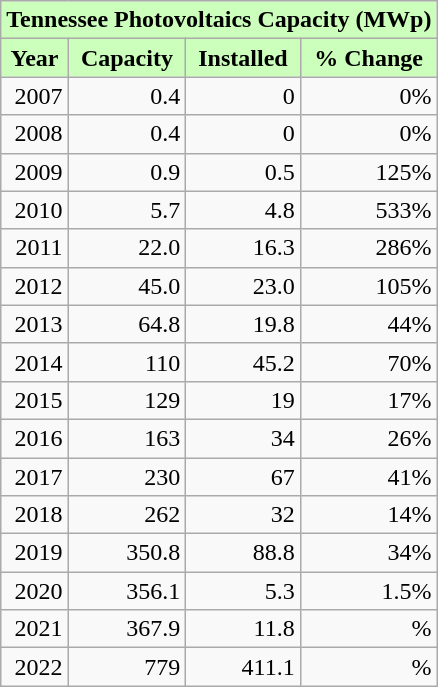<table class="wikitable" style="text-align:right;">
<tr>
<th colspan="13" style="background-color: #cfb;">Tennessee Photovoltaics Capacity (MWp)</th>
</tr>
<tr>
<th style="background-color: #cfb;">Year</th>
<th style="background-color: #cfb;">Capacity</th>
<th style="background-color: #cfb;">Installed</th>
<th style="background-color: #cfb;">% Change</th>
</tr>
<tr>
<td>2007</td>
<td>0.4</td>
<td>0</td>
<td>0%</td>
</tr>
<tr>
<td>2008</td>
<td>0.4</td>
<td>0</td>
<td>0%</td>
</tr>
<tr>
<td>2009</td>
<td>0.9</td>
<td>0.5</td>
<td>125%</td>
</tr>
<tr>
<td>2010</td>
<td>5.7</td>
<td>4.8</td>
<td>533%</td>
</tr>
<tr>
<td>2011</td>
<td>22.0</td>
<td>16.3</td>
<td>286%</td>
</tr>
<tr>
<td>2012</td>
<td>45.0</td>
<td>23.0</td>
<td>105%</td>
</tr>
<tr>
<td>2013</td>
<td>64.8</td>
<td>19.8</td>
<td>44%</td>
</tr>
<tr>
<td>2014</td>
<td>110</td>
<td>45.2</td>
<td>70%</td>
</tr>
<tr>
<td>2015</td>
<td>129</td>
<td>19</td>
<td>17%</td>
</tr>
<tr>
<td>2016</td>
<td>163</td>
<td>34</td>
<td>26%</td>
</tr>
<tr>
<td>2017</td>
<td>230</td>
<td>67</td>
<td>41%</td>
</tr>
<tr>
<td>2018</td>
<td>262</td>
<td>32</td>
<td>14%</td>
</tr>
<tr>
<td>2019</td>
<td>350.8</td>
<td>88.8</td>
<td>34%</td>
</tr>
<tr>
<td>2020</td>
<td>356.1</td>
<td>5.3</td>
<td>1.5%</td>
</tr>
<tr>
<td>2021</td>
<td>367.9</td>
<td>11.8</td>
<td>%</td>
</tr>
<tr>
<td>2022</td>
<td>779</td>
<td>411.1</td>
<td>%</td>
</tr>
</table>
